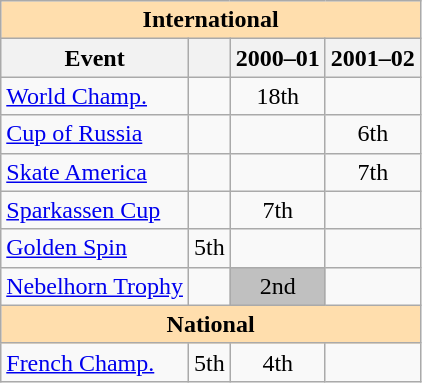<table class="wikitable" style="text-align:center">
<tr>
<th style="background-color: #ffdead; " colspan=4 align=center>International</th>
</tr>
<tr>
<th>Event</th>
<th></th>
<th>2000–01</th>
<th>2001–02</th>
</tr>
<tr>
<td align=left><a href='#'>World Champ.</a></td>
<td></td>
<td>18th</td>
<td></td>
</tr>
<tr>
<td align=left> <a href='#'>Cup of Russia</a></td>
<td></td>
<td></td>
<td>6th</td>
</tr>
<tr>
<td align=left> <a href='#'>Skate America</a></td>
<td></td>
<td></td>
<td>7th</td>
</tr>
<tr>
<td align=left> <a href='#'>Sparkassen Cup</a></td>
<td></td>
<td>7th</td>
<td></td>
</tr>
<tr>
<td align=left><a href='#'>Golden Spin</a></td>
<td>5th</td>
<td></td>
<td></td>
</tr>
<tr>
<td align=left><a href='#'>Nebelhorn Trophy</a></td>
<td></td>
<td bgcolor=silver>2nd</td>
<td></td>
</tr>
<tr>
<th style="background-color: #ffdead; " colspan=4 align=center>National</th>
</tr>
<tr>
<td align=left><a href='#'>French Champ.</a></td>
<td>5th</td>
<td>4th</td>
<td></td>
</tr>
</table>
